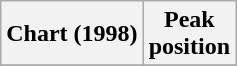<table class="wikitable plainrowheaders" style="text-align:center">
<tr>
<th scope="col">Chart (1998)</th>
<th scope="col">Peak<br>position</th>
</tr>
<tr>
</tr>
</table>
